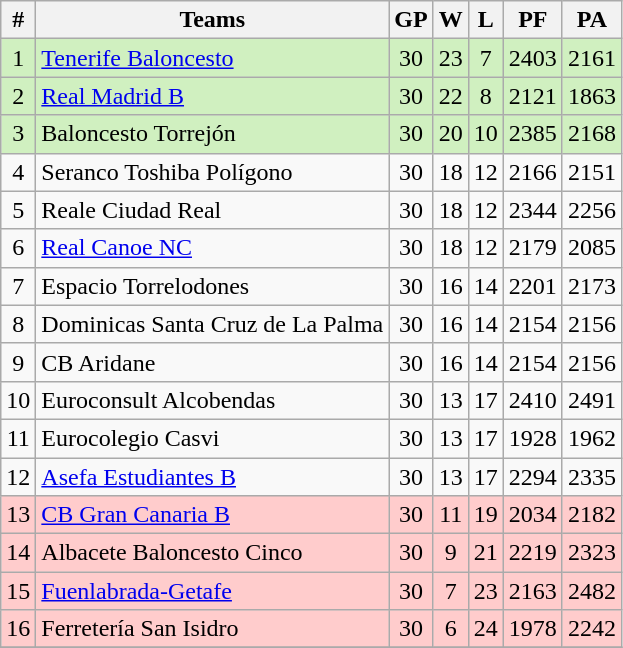<table class="wikitable" style="text-align: center;">
<tr>
<th>#</th>
<th>Teams</th>
<th>GP</th>
<th>W</th>
<th>L</th>
<th>PF</th>
<th>PA</th>
</tr>
<tr bgcolor=D0F0C0>
<td>1</td>
<td align="left"><a href='#'>Tenerife Baloncesto</a></td>
<td>30</td>
<td>23</td>
<td>7</td>
<td>2403</td>
<td>2161</td>
</tr>
<tr bgcolor=D0F0C0>
<td>2</td>
<td align="left"><a href='#'>Real Madrid B</a></td>
<td>30</td>
<td>22</td>
<td>8</td>
<td>2121</td>
<td>1863</td>
</tr>
<tr bgcolor=D0F0C0>
<td>3</td>
<td align="left">Baloncesto Torrejón</td>
<td>30</td>
<td>20</td>
<td>10</td>
<td>2385</td>
<td>2168</td>
</tr>
<tr>
<td>4</td>
<td align="left">Seranco Toshiba Polígono</td>
<td>30</td>
<td>18</td>
<td>12</td>
<td>2166</td>
<td>2151</td>
</tr>
<tr>
<td>5</td>
<td align="left">Reale Ciudad Real</td>
<td>30</td>
<td>18</td>
<td>12</td>
<td>2344</td>
<td>2256</td>
</tr>
<tr>
<td>6</td>
<td align="left"><a href='#'>Real Canoe NC</a></td>
<td>30</td>
<td>18</td>
<td>12</td>
<td>2179</td>
<td>2085</td>
</tr>
<tr>
<td>7</td>
<td align="left">Espacio Torrelodones</td>
<td>30</td>
<td>16</td>
<td>14</td>
<td>2201</td>
<td>2173</td>
</tr>
<tr>
<td>8</td>
<td align="left">Dominicas Santa Cruz de La Palma</td>
<td>30</td>
<td>16</td>
<td>14</td>
<td>2154</td>
<td>2156</td>
</tr>
<tr>
<td>9</td>
<td align="left">CB Aridane</td>
<td>30</td>
<td>16</td>
<td>14</td>
<td>2154</td>
<td>2156</td>
</tr>
<tr>
<td>10</td>
<td align="left">Euroconsult Alcobendas</td>
<td>30</td>
<td>13</td>
<td>17</td>
<td>2410</td>
<td>2491</td>
</tr>
<tr>
<td>11</td>
<td align="left">Eurocolegio Casvi</td>
<td>30</td>
<td>13</td>
<td>17</td>
<td>1928</td>
<td>1962</td>
</tr>
<tr>
<td>12</td>
<td align="left"><a href='#'>Asefa Estudiantes B</a></td>
<td>30</td>
<td>13</td>
<td>17</td>
<td>2294</td>
<td>2335</td>
</tr>
<tr bgcolor=FFCCCC>
<td>13</td>
<td align="left"><a href='#'>CB Gran Canaria B</a></td>
<td>30</td>
<td>11</td>
<td>19</td>
<td>2034</td>
<td>2182</td>
</tr>
<tr bgcolor=FFCCCC>
<td>14</td>
<td align="left">Albacete Baloncesto Cinco</td>
<td>30</td>
<td>9</td>
<td>21</td>
<td>2219</td>
<td>2323</td>
</tr>
<tr bgcolor=FFCCCC>
<td>15</td>
<td align="left"><a href='#'>Fuenlabrada-Getafe</a></td>
<td>30</td>
<td>7</td>
<td>23</td>
<td>2163</td>
<td>2482</td>
</tr>
<tr bgcolor=FFCCCC>
<td>16</td>
<td align="left">Ferretería San Isidro</td>
<td>30</td>
<td>6</td>
<td>24</td>
<td>1978</td>
<td>2242</td>
</tr>
<tr>
</tr>
</table>
